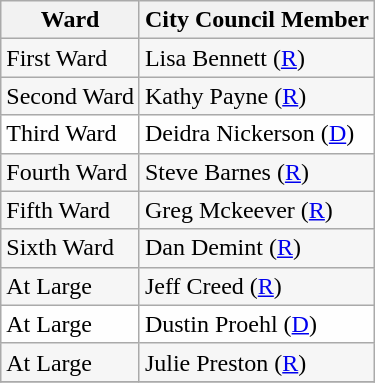<table class="wikitable">
<tr>
<th>Ward</th>
<th>City Council Member</th>
</tr>
<tr style="width:20%; vertical-align:top; text-align:left" bgcolor="#F6F6F6" |>
<td>First Ward</td>
<td>Lisa Bennett (<a href='#'>R</a>)</td>
</tr>
<tr style="width:20%; vertical-align:top; text-align:left" bgcolor="#F6F6F6" |>
<td>Second Ward</td>
<td>Kathy Payne (<a href='#'>R</a>)</td>
</tr>
<tr style="width:20%; vertical-align:top; text-align:left" bgcolor="#FEFEFE" |>
<td>Third Ward</td>
<td>Deidra Nickerson (<a href='#'>D</a>)</td>
</tr>
<tr style="width:20%; vertical-align:top; text-align:left" bgcolor="#F6F6F6" |>
<td>Fourth Ward</td>
<td>Steve Barnes (<a href='#'>R</a>)</td>
</tr>
<tr style="width:20%; vertical-align:top; text-align:left" bgcolor="#F6F6F6" |>
<td>Fifth Ward</td>
<td>Greg Mckeever (<a href='#'>R</a>)</td>
</tr>
<tr style="width:20%; vertical-align:top; text-align:left" bgcolor="#F6F6F6" |>
<td>Sixth Ward</td>
<td>Dan Demint (<a href='#'>R</a>)</td>
</tr>
<tr style="width:20%; vertical-align:top; text-align:left" bgcolor="#F6F6F6" |>
<td>At Large</td>
<td>Jeff Creed (<a href='#'>R</a>)</td>
</tr>
<tr style="width:20%; vertical-align:top; text-align:left" bgcolor="#FEFEFE" |>
<td>At Large</td>
<td>Dustin Proehl (<a href='#'>D</a>)</td>
</tr>
<tr style="width:20%; vertical-align:top; text-align:left" bgcolor="#F6F6F6" |>
<td>At Large</td>
<td>Julie Preston (<a href='#'>R</a>)</td>
</tr>
<tr style="width:20%; vertical-align:top; text-align:left" bgcolor="#F6F6F6" |>
</tr>
</table>
